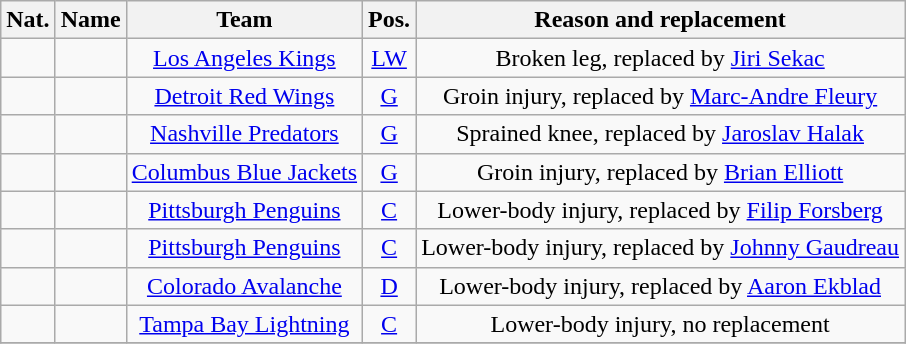<table class="wikitable sortable" style="text-align:center">
<tr>
<th>Nat.</th>
<th>Name</th>
<th>Team</th>
<th>Pos.</th>
<th colspan=2>Reason and replacement</th>
</tr>
<tr>
<td></td>
<td></td>
<td><a href='#'>Los Angeles Kings</a></td>
<td><a href='#'>LW</a></td>
<td>Broken leg, replaced by <a href='#'>Jiri Sekac</a></td>
</tr>
<tr>
<td></td>
<td></td>
<td><a href='#'>Detroit Red Wings</a></td>
<td><a href='#'>G</a></td>
<td>Groin injury, replaced by <a href='#'>Marc-Andre Fleury</a></td>
</tr>
<tr>
<td></td>
<td></td>
<td><a href='#'>Nashville Predators</a></td>
<td><a href='#'>G</a></td>
<td>Sprained knee, replaced by <a href='#'>Jaroslav Halak</a></td>
</tr>
<tr>
<td></td>
<td></td>
<td><a href='#'>Columbus Blue Jackets</a></td>
<td><a href='#'>G</a></td>
<td>Groin injury, replaced by <a href='#'>Brian Elliott</a></td>
</tr>
<tr>
<td></td>
<td></td>
<td><a href='#'>Pittsburgh Penguins</a></td>
<td><a href='#'>C</a></td>
<td>Lower-body injury, replaced by <a href='#'>Filip Forsberg</a></td>
</tr>
<tr>
<td></td>
<td></td>
<td><a href='#'>Pittsburgh Penguins</a></td>
<td><a href='#'>C</a></td>
<td>Lower-body injury, replaced by <a href='#'>Johnny Gaudreau</a></td>
</tr>
<tr>
<td></td>
<td></td>
<td><a href='#'>Colorado Avalanche</a></td>
<td><a href='#'>D</a></td>
<td>Lower-body injury, replaced by <a href='#'>Aaron Ekblad</a></td>
</tr>
<tr>
<td></td>
<td></td>
<td><a href='#'>Tampa Bay Lightning</a></td>
<td><a href='#'>C</a></td>
<td>Lower-body injury, no replacement</td>
</tr>
<tr>
</tr>
</table>
